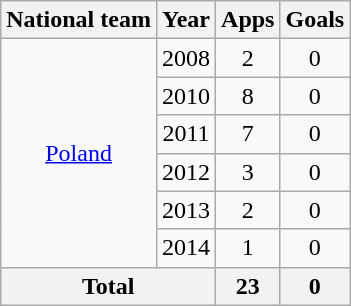<table class="wikitable" style="text-align:center">
<tr>
<th>National team</th>
<th>Year</th>
<th>Apps</th>
<th>Goals</th>
</tr>
<tr>
<td rowspan="6"><a href='#'>Poland</a></td>
<td>2008</td>
<td>2</td>
<td>0</td>
</tr>
<tr>
<td>2010</td>
<td>8</td>
<td>0</td>
</tr>
<tr>
<td>2011</td>
<td>7</td>
<td>0</td>
</tr>
<tr>
<td>2012</td>
<td>3</td>
<td>0</td>
</tr>
<tr>
<td>2013</td>
<td>2</td>
<td>0</td>
</tr>
<tr>
<td>2014</td>
<td>1</td>
<td>0</td>
</tr>
<tr>
<th colspan="2">Total</th>
<th>23</th>
<th>0</th>
</tr>
</table>
